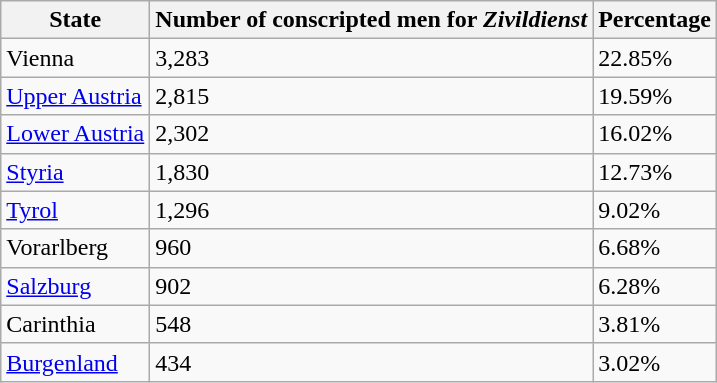<table class="wikitable">
<tr>
<th>State</th>
<th>Number of conscripted men for <em>Zivildienst</em></th>
<th>Percentage</th>
</tr>
<tr>
<td>Vienna</td>
<td>3,283</td>
<td>22.85%</td>
</tr>
<tr>
<td><a href='#'>Upper Austria</a></td>
<td>2,815</td>
<td>19.59%</td>
</tr>
<tr>
<td><a href='#'>Lower Austria</a></td>
<td>2,302</td>
<td>16.02%</td>
</tr>
<tr>
<td><a href='#'>Styria</a></td>
<td>1,830</td>
<td>12.73%</td>
</tr>
<tr>
<td><a href='#'>Tyrol</a></td>
<td>1,296</td>
<td>9.02%</td>
</tr>
<tr>
<td>Vorarlberg</td>
<td>960</td>
<td>6.68%</td>
</tr>
<tr>
<td><a href='#'>Salzburg</a></td>
<td>902</td>
<td>6.28%</td>
</tr>
<tr>
<td>Carinthia</td>
<td>548</td>
<td>3.81%</td>
</tr>
<tr>
<td><a href='#'>Burgenland</a></td>
<td>434</td>
<td>3.02%</td>
</tr>
</table>
